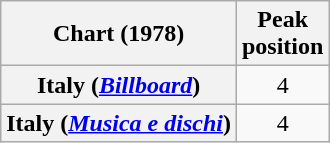<table class="wikitable plainrowheaders" style="text-align:center">
<tr>
<th scope="col">Chart (1978)</th>
<th scope="col">Peak<br>position</th>
</tr>
<tr>
<th scope="row">Italy (<em><a href='#'>Billboard</a></em>)</th>
<td>4</td>
</tr>
<tr>
<th scope="row">Italy (<em><a href='#'>Musica e dischi</a></em>)</th>
<td>4</td>
</tr>
</table>
